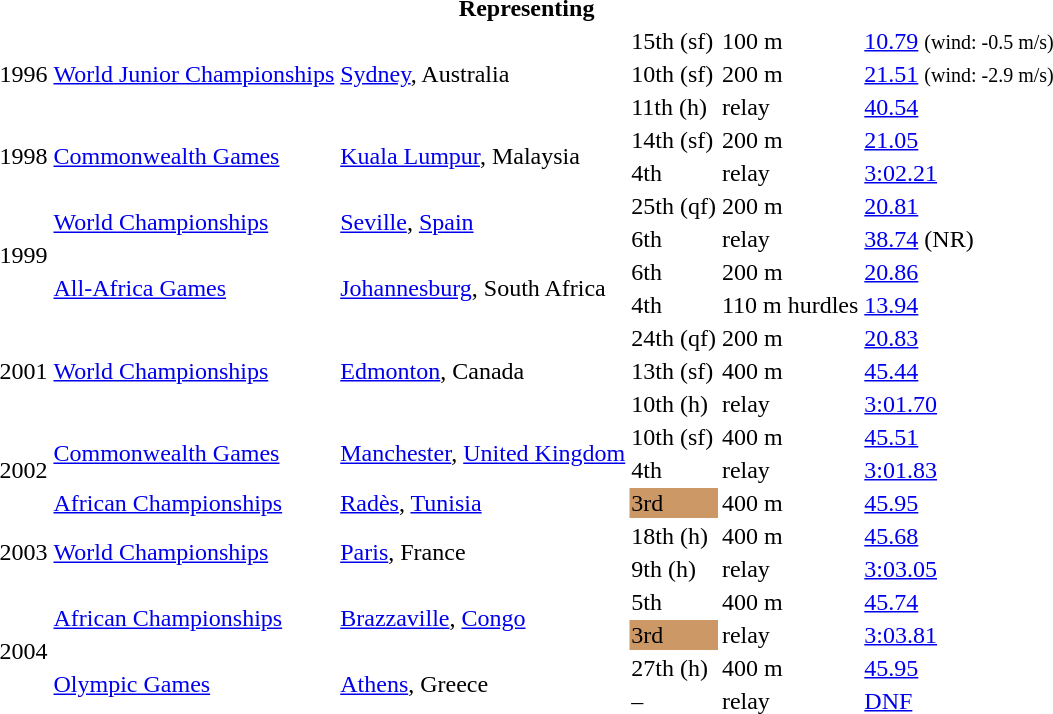<table>
<tr>
<th colspan="6">Representing </th>
</tr>
<tr>
<td rowspan=3>1996</td>
<td rowspan=3><a href='#'>World Junior Championships</a></td>
<td rowspan=3><a href='#'>Sydney</a>, Australia</td>
<td>15th (sf)</td>
<td>100 m</td>
<td><a href='#'>10.79</a> <small>(wind: -0.5 m/s)</small></td>
</tr>
<tr>
<td>10th (sf)</td>
<td>200 m</td>
<td><a href='#'>21.51</a> <small>(wind: -2.9 m/s)</small></td>
</tr>
<tr>
<td>11th (h)</td>
<td> relay</td>
<td><a href='#'>40.54</a></td>
</tr>
<tr>
<td rowspan=2>1998</td>
<td rowspan=2><a href='#'>Commonwealth Games</a></td>
<td rowspan=2><a href='#'>Kuala Lumpur</a>, Malaysia</td>
<td>14th (sf)</td>
<td>200 m</td>
<td><a href='#'>21.05</a></td>
</tr>
<tr>
<td>4th</td>
<td> relay</td>
<td><a href='#'>3:02.21</a></td>
</tr>
<tr>
<td rowspan=4>1999</td>
<td rowspan=2><a href='#'>World Championships</a></td>
<td rowspan=2><a href='#'>Seville</a>, <a href='#'>Spain</a></td>
<td>25th (qf)</td>
<td>200 m</td>
<td><a href='#'>20.81</a></td>
</tr>
<tr>
<td>6th</td>
<td> relay</td>
<td><a href='#'>38.74</a> (NR)</td>
</tr>
<tr>
<td rowspan=2><a href='#'>All-Africa Games</a></td>
<td rowspan=2><a href='#'>Johannesburg</a>, South Africa</td>
<td>6th</td>
<td>200 m</td>
<td><a href='#'>20.86</a></td>
</tr>
<tr>
<td>4th</td>
<td>110 m hurdles</td>
<td><a href='#'>13.94</a></td>
</tr>
<tr>
<td rowspan=3>2001</td>
<td rowspan=3><a href='#'>World Championships</a></td>
<td rowspan=3><a href='#'>Edmonton</a>, Canada</td>
<td>24th (qf)</td>
<td>200 m</td>
<td><a href='#'>20.83</a></td>
</tr>
<tr>
<td>13th (sf)</td>
<td>400 m</td>
<td><a href='#'>45.44</a></td>
</tr>
<tr>
<td>10th (h)</td>
<td> relay</td>
<td><a href='#'>3:01.70</a></td>
</tr>
<tr>
<td rowspan=3>2002</td>
<td rowspan=2><a href='#'>Commonwealth Games</a></td>
<td rowspan=2><a href='#'>Manchester</a>, <a href='#'>United Kingdom</a></td>
<td>10th (sf)</td>
<td>400 m</td>
<td><a href='#'>45.51</a></td>
</tr>
<tr>
<td>4th</td>
<td> relay</td>
<td><a href='#'>3:01.83</a></td>
</tr>
<tr>
<td><a href='#'>African Championships</a></td>
<td><a href='#'>Radès</a>, <a href='#'>Tunisia</a></td>
<td bgcolor=cc9966>3rd</td>
<td>400 m</td>
<td><a href='#'>45.95</a></td>
</tr>
<tr>
<td rowspan=2>2003</td>
<td rowspan=2><a href='#'>World Championships</a></td>
<td rowspan=2><a href='#'>Paris</a>, France</td>
<td>18th (h)</td>
<td>400 m</td>
<td><a href='#'>45.68</a></td>
</tr>
<tr>
<td>9th (h)</td>
<td> relay</td>
<td><a href='#'>3:03.05</a></td>
</tr>
<tr>
<td rowspan=4>2004</td>
<td rowspan=2><a href='#'>African Championships</a></td>
<td rowspan=2><a href='#'>Brazzaville</a>, <a href='#'>Congo</a></td>
<td>5th</td>
<td>400 m</td>
<td><a href='#'>45.74</a></td>
</tr>
<tr>
<td bgcolor=cc9966>3rd</td>
<td> relay</td>
<td><a href='#'>3:03.81</a></td>
</tr>
<tr>
<td rowspan=2><a href='#'>Olympic Games</a></td>
<td rowspan=2><a href='#'>Athens</a>, Greece</td>
<td>27th (h)</td>
<td>400 m</td>
<td><a href='#'>45.95</a></td>
</tr>
<tr>
<td>–</td>
<td> relay</td>
<td><a href='#'>DNF</a></td>
</tr>
</table>
